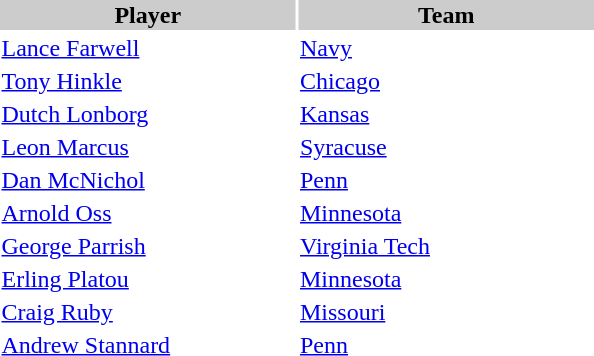<table style="width:400px" "border:'1' 'solid' 'gray'">
<tr>
<th bgcolor="#CCCCCC" style="width:50%">Player</th>
<th bgcolor="#CCCCCC" style="width:50%">Team</th>
</tr>
<tr>
<td><a href='#'>Lance Farwell</a></td>
<td><a href='#'>Navy</a></td>
</tr>
<tr>
<td><a href='#'>Tony Hinkle</a></td>
<td><a href='#'>Chicago</a></td>
</tr>
<tr>
<td><a href='#'>Dutch Lonborg</a></td>
<td><a href='#'>Kansas</a></td>
</tr>
<tr>
<td><a href='#'>Leon Marcus</a></td>
<td><a href='#'>Syracuse</a></td>
</tr>
<tr>
<td><a href='#'>Dan McNichol</a></td>
<td><a href='#'>Penn</a></td>
</tr>
<tr>
<td><a href='#'>Arnold Oss</a></td>
<td><a href='#'>Minnesota</a></td>
</tr>
<tr>
<td><a href='#'>George Parrish</a></td>
<td><a href='#'>Virginia Tech</a></td>
</tr>
<tr>
<td><a href='#'>Erling Platou</a></td>
<td><a href='#'>Minnesota</a></td>
</tr>
<tr>
<td><a href='#'>Craig Ruby</a></td>
<td><a href='#'>Missouri</a></td>
</tr>
<tr>
<td><a href='#'>Andrew Stannard</a></td>
<td><a href='#'>Penn</a></td>
</tr>
</table>
